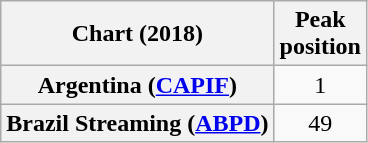<table class="wikitable plainrowheaders" style="text-align:center">
<tr>
<th scope="col">Chart (2018)</th>
<th scope="col">Peak<br> position</th>
</tr>
<tr>
<th scope="row">Argentina (<a href='#'>CAPIF</a>)</th>
<td>1</td>
</tr>
<tr>
<th scope="row">Brazil Streaming (<a href='#'>ABPD</a>)</th>
<td>49</td>
</tr>
</table>
